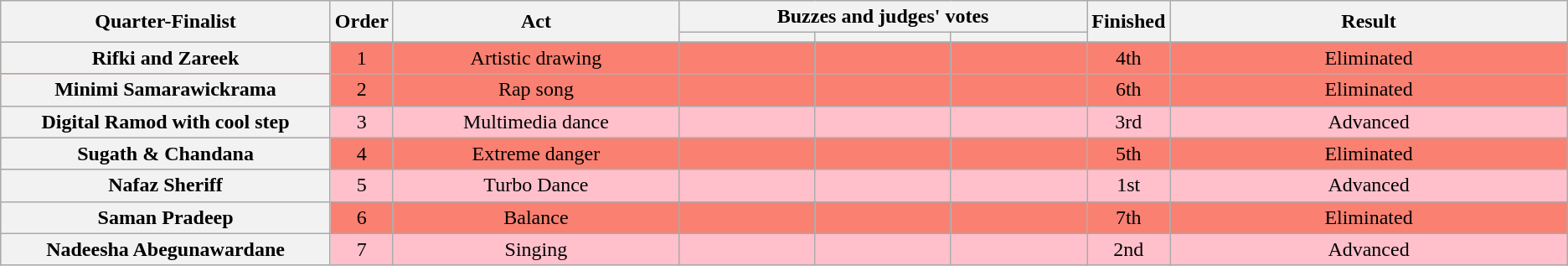<table class="wikitable plainrowheaders sortable" style="text-align:center;">
<tr>
<th scope="col" rowspan="2" class="unsortable" style="width:18em;">Quarter-Finalist</th>
<th scope="col" rowspan="2" style="width:1em;">Order</th>
<th scope="col" rowspan="2" class="unsortable" style="width:16em;">Act</th>
<th scope="col" colspan="3" class="unsortable" style="width:24em;">Buzzes and judges' votes</th>
<th scope="col" rowspan="2" style="width:0.25em;">Finished</th>
<th scope="col" rowspan="2" style="width:23em;">Result</th>
</tr>
<tr>
<th scope="col" style="width:6em;"></th>
<th scope="col" style="width:6em;"></th>
<th scope="col" style="width:6em;"></th>
</tr>
<tr bgcolor=salmon>
<th scope="row">Rifki and Zareek</th>
<td>1</td>
<td>Artistic drawing</td>
<td></td>
<td></td>
<td></td>
<td>4th</td>
<td>Eliminated</td>
</tr>
<tr bgcolor=salmon>
<th scope="row">Minimi Samarawickrama</th>
<td>2</td>
<td>Rap song</td>
<td></td>
<td></td>
<td></td>
<td>6th</td>
<td>Eliminated</td>
</tr>
<tr bgcolor=pink>
<th scope="row">Digital Ramod with cool step</th>
<td>3</td>
<td>Multimedia dance</td>
<td></td>
<td></td>
<td></td>
<td>3rd</td>
<td>Advanced</td>
</tr>
<tr bgcolor=salmon>
<th scope="row">Sugath & Chandana</th>
<td>4</td>
<td>Extreme danger</td>
<td></td>
<td></td>
<td></td>
<td>5th</td>
<td>Eliminated</td>
</tr>
<tr bgcolor=pink>
<th scope="row">Nafaz Sheriff</th>
<td>5</td>
<td>Turbo Dance</td>
<td></td>
<td></td>
<td></td>
<td>1st</td>
<td>Advanced</td>
</tr>
<tr bgcolor=salmon>
<th scope="row">Saman Pradeep</th>
<td>6</td>
<td>Balance</td>
<td></td>
<td></td>
<td></td>
<td>7th</td>
<td>Eliminated</td>
</tr>
<tr bgcolor=pink>
<th scope="row">Nadeesha Abegunawardane</th>
<td>7</td>
<td>Singing</td>
<td></td>
<td></td>
<td></td>
<td>2nd</td>
<td>Advanced</td>
</tr>
</table>
